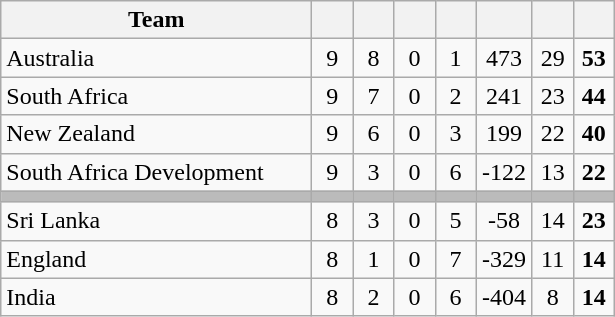<table class="wikitable" border="1" style="text-align:center;">
<tr>
<th width=200>Team</th>
<th width=20></th>
<th width=20></th>
<th width=20></th>
<th width=20></th>
<th width=30></th>
<th width=20></th>
<th width=20></th>
</tr>
<tr style="background:#f9f9f9;">
<td style="text-align:left;"> Australia</td>
<td>9</td>
<td>8</td>
<td>0</td>
<td>1</td>
<td>473</td>
<td>29</td>
<td><strong>53</strong></td>
</tr>
<tr style="background:#f9f9f9;">
<td style="text-align:left;"> South Africa</td>
<td>9</td>
<td>7</td>
<td>0</td>
<td>2</td>
<td>241</td>
<td>23</td>
<td><strong>44</strong></td>
</tr>
<tr style="background:#f9f9f9;">
<td style="text-align:left;"> New Zealand</td>
<td>9</td>
<td>6</td>
<td>0</td>
<td>3</td>
<td>199</td>
<td>22</td>
<td><strong>40</strong></td>
</tr>
<tr style="background:#f9f9f9;">
<td style="text-align:left;"> South Africa Development</td>
<td>9</td>
<td>3</td>
<td>0</td>
<td>6</td>
<td>-122</td>
<td>13</td>
<td><strong>22</strong></td>
</tr>
<tr style="background:#BBBBBB; line-height:3pt;">
<td></td>
<td></td>
<td></td>
<td></td>
<td></td>
<td></td>
<td></td>
<td></td>
</tr>
<tr style="background:#f9f9f9;">
<td style="text-align:left;"> Sri Lanka</td>
<td>8</td>
<td>3</td>
<td>0</td>
<td>5</td>
<td>-58</td>
<td>14</td>
<td><strong>23</strong></td>
</tr>
<tr style="background:#f9f9f9;">
<td style="text-align:left;"> England</td>
<td>8</td>
<td>1</td>
<td>0</td>
<td>7</td>
<td>-329</td>
<td>11</td>
<td><strong>14</strong></td>
</tr>
<tr style="background:#f9f9f9;">
<td style="text-align:left;"> India</td>
<td>8</td>
<td>2</td>
<td>0</td>
<td>6</td>
<td>-404</td>
<td>8</td>
<td><strong>14</strong></td>
</tr>
</table>
